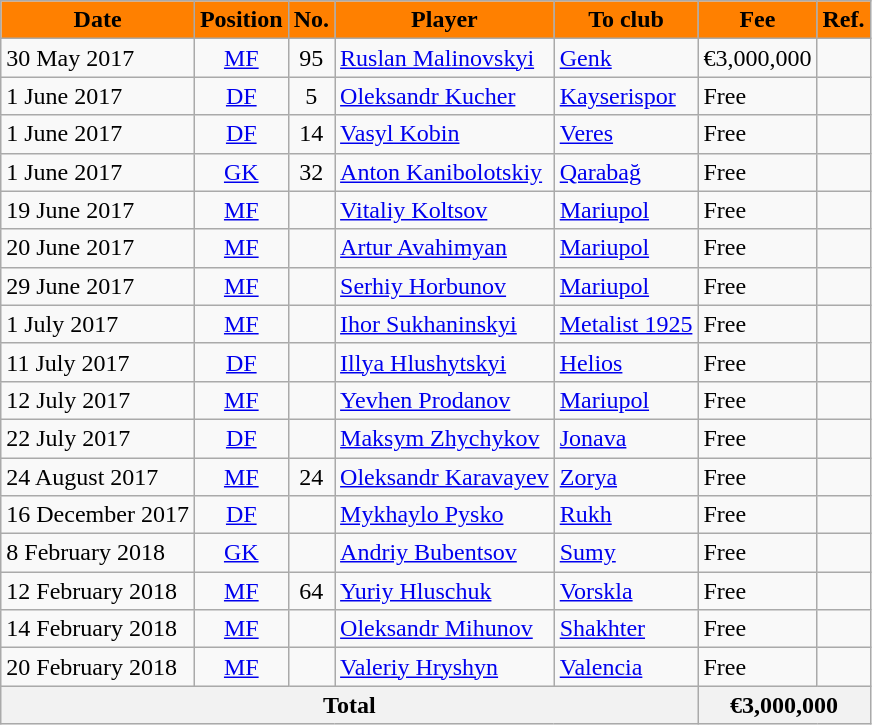<table class="wikitable sortable">
<tr>
<th style="background:#FF8000; color:black;">Date</th>
<th style="background:#FF8000; color:black;">Position</th>
<th style="background:#FF8000; color:black;">No.</th>
<th style="background:#FF8000; color:black;">Player</th>
<th style="background:#FF8000; color:black;">To club</th>
<th style="background:#FF8000; color:black;">Fee</th>
<th style="background:#FF8000; color:black;">Ref.</th>
</tr>
<tr>
<td>30 May 2017</td>
<td style="text-align:center;"><a href='#'>MF</a></td>
<td style="text-align:center;">95</td>
<td style="text-align:left;"> <a href='#'>Ruslan Malinovskyi</a></td>
<td style="text-align:left;"> <a href='#'>Genk</a></td>
<td>€3,000,000</td>
<td></td>
</tr>
<tr>
<td>1 June 2017</td>
<td style="text-align:center;"><a href='#'>DF</a></td>
<td style="text-align:center;">5</td>
<td style="text-align:left;"> <a href='#'>Oleksandr Kucher</a></td>
<td style="text-align:left;"> <a href='#'>Kayserispor</a></td>
<td>Free</td>
<td></td>
</tr>
<tr>
<td>1 June 2017</td>
<td style="text-align:center;"><a href='#'>DF</a></td>
<td style="text-align:center;">14</td>
<td style="text-align:left;"> <a href='#'>Vasyl Kobin</a></td>
<td style="text-align:left;"> <a href='#'>Veres</a></td>
<td>Free</td>
<td></td>
</tr>
<tr>
<td>1 June 2017</td>
<td style="text-align:center;"><a href='#'>GK</a></td>
<td style="text-align:center;">32</td>
<td style="text-align:left;"> <a href='#'>Anton Kanibolotskiy</a></td>
<td style="text-align:left;"> <a href='#'>Qarabağ</a></td>
<td>Free</td>
<td></td>
</tr>
<tr>
<td>19 June 2017</td>
<td style="text-align:center;"><a href='#'>MF</a></td>
<td style="text-align:center;"></td>
<td style="text-align:left;"> <a href='#'>Vitaliy Koltsov</a></td>
<td style="text-align:left;"> <a href='#'>Mariupol</a></td>
<td>Free</td>
<td></td>
</tr>
<tr>
<td>20 June 2017</td>
<td style="text-align:center;"><a href='#'>MF</a></td>
<td style="text-align:center;"></td>
<td style="text-align:left;"> <a href='#'>Artur Avahimyan</a></td>
<td style="text-align:left;"> <a href='#'>Mariupol</a></td>
<td>Free</td>
<td></td>
</tr>
<tr>
<td>29 June 2017</td>
<td style="text-align:center;"><a href='#'>MF</a></td>
<td style="text-align:center;"></td>
<td style="text-align:left;"> <a href='#'>Serhiy Horbunov</a></td>
<td style="text-align:left;"> <a href='#'>Mariupol</a></td>
<td>Free</td>
<td></td>
</tr>
<tr>
<td>1 July 2017</td>
<td style="text-align:center;"><a href='#'>MF</a></td>
<td style="text-align:center;"></td>
<td style="text-align:left;"> <a href='#'>Ihor Sukhaninskyi</a></td>
<td style="text-align:left;"> <a href='#'>Metalist 1925</a></td>
<td>Free</td>
<td></td>
</tr>
<tr>
<td>11 July 2017</td>
<td style="text-align:center;"><a href='#'>DF</a></td>
<td style="text-align:center;"></td>
<td style="text-align:left;"> <a href='#'>Illya Hlushytskyi</a></td>
<td style="text-align:left;"> <a href='#'>Helios</a></td>
<td>Free</td>
<td></td>
</tr>
<tr>
<td>12 July 2017</td>
<td style="text-align:center;"><a href='#'>MF</a></td>
<td style="text-align:center;"></td>
<td style="text-align:left;"> <a href='#'>Yevhen Prodanov</a></td>
<td style="text-align:left;"> <a href='#'>Mariupol</a></td>
<td>Free</td>
<td></td>
</tr>
<tr>
<td>22 July 2017</td>
<td style="text-align:center;"><a href='#'>DF</a></td>
<td style="text-align:center;"></td>
<td style="text-align:left;"> <a href='#'>Maksym Zhychykov</a></td>
<td style="text-align:left;"> <a href='#'>Jonava</a></td>
<td>Free</td>
<td></td>
</tr>
<tr>
<td>24 August 2017</td>
<td style="text-align:center;"><a href='#'>MF</a></td>
<td style="text-align:center;">24</td>
<td style="text-align:left;"> <a href='#'>Oleksandr Karavayev</a></td>
<td style="text-align:left;"> <a href='#'>Zorya</a></td>
<td>Free</td>
<td></td>
</tr>
<tr>
<td>16 December 2017</td>
<td style="text-align:center;"><a href='#'>DF</a></td>
<td style="text-align:center;"></td>
<td style="text-align:left;"> <a href='#'>Mykhaylo Pysko</a></td>
<td style="text-align:left;"> <a href='#'>Rukh</a></td>
<td>Free</td>
<td></td>
</tr>
<tr>
<td>8 February 2018</td>
<td style="text-align:center;"><a href='#'>GK</a></td>
<td style="text-align:center;"></td>
<td style="text-align:left;"> <a href='#'>Andriy Bubentsov</a></td>
<td style="text-align:left;"> <a href='#'>Sumy</a></td>
<td>Free</td>
<td></td>
</tr>
<tr>
<td>12 February 2018</td>
<td style="text-align:center;"><a href='#'>MF</a></td>
<td style="text-align:center;">64</td>
<td style="text-align:left;"> <a href='#'>Yuriy Hluschuk</a></td>
<td style="text-align:left;"> <a href='#'>Vorskla</a></td>
<td>Free</td>
<td></td>
</tr>
<tr>
<td>14 February 2018</td>
<td style="text-align:center;"><a href='#'>MF</a></td>
<td style="text-align:center;"></td>
<td style="text-align:left;"> <a href='#'>Oleksandr Mihunov</a></td>
<td style="text-align:left;"> <a href='#'>Shakhter</a></td>
<td>Free</td>
<td></td>
</tr>
<tr>
<td>20 February 2018</td>
<td style="text-align:center;"><a href='#'>MF</a></td>
<td style="text-align:center;"></td>
<td style="text-align:left;"> <a href='#'>Valeriy Hryshyn</a></td>
<td style="text-align:left;"> <a href='#'>Valencia</a></td>
<td>Free</td>
<td></td>
</tr>
<tr>
<th colspan="5">Total</th>
<th colspan="2">€3,000,000</th>
</tr>
</table>
